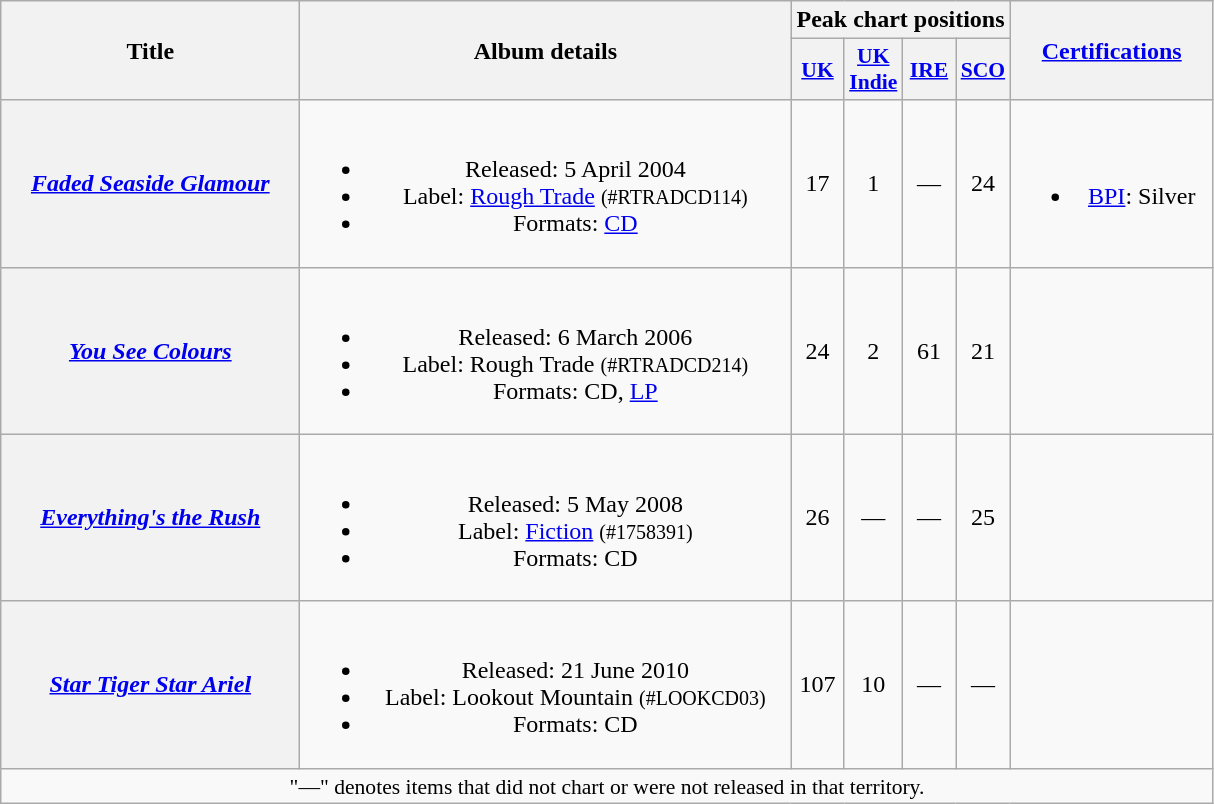<table class="wikitable plainrowheaders" style="text-align:center;">
<tr>
<th scope="col" rowspan="2" style="width:12em;">Title</th>
<th scope="col" rowspan="2" style="width:20em;">Album details</th>
<th scope="col" colspan="4">Peak chart positions</th>
<th rowspan="2" style="width:8em;"><a href='#'>Certifications</a></th>
</tr>
<tr>
<th style="width:2em;font-size:90%;"><a href='#'>UK</a><br></th>
<th style="width:2em;font-size:90%;"><a href='#'>UK<br>Indie</a><br></th>
<th style="width:2em;font-size:90%;"><a href='#'>IRE</a><br></th>
<th style="width:2em;font-size:90%;"><a href='#'>SCO</a><br></th>
</tr>
<tr>
<th scope="row"><em><a href='#'>Faded Seaside Glamour</a></em></th>
<td><br><ul><li>Released: 5 April 2004</li><li>Label: <a href='#'>Rough Trade</a> <small>(#RTRADCD114)</small></li><li>Formats: <a href='#'>CD</a></li></ul></td>
<td>17</td>
<td>1</td>
<td>—</td>
<td>24</td>
<td><br><ul><li><a href='#'>BPI</a>: Silver</li></ul></td>
</tr>
<tr>
<th scope="row"><em><a href='#'>You See Colours</a></em></th>
<td><br><ul><li>Released: 6 March 2006</li><li>Label: Rough Trade <small>(#RTRADCD214)</small></li><li>Formats: CD, <a href='#'>LP</a></li></ul></td>
<td>24</td>
<td>2</td>
<td>61</td>
<td>21</td>
<td></td>
</tr>
<tr>
<th scope="row"><em><a href='#'>Everything's the Rush</a></em></th>
<td><br><ul><li>Released: 5 May 2008</li><li>Label: <a href='#'>Fiction</a> <small>(#1758391)</small></li><li>Formats: CD</li></ul></td>
<td>26</td>
<td>—</td>
<td>—</td>
<td>25</td>
<td></td>
</tr>
<tr>
<th scope="row"><em><a href='#'>Star Tiger Star Ariel</a></em></th>
<td><br><ul><li>Released: 21 June 2010</li><li>Label: Lookout Mountain <small>(#LOOKCD03)</small></li><li>Formats: CD</li></ul></td>
<td>107</td>
<td>10</td>
<td>—</td>
<td>—</td>
<td></td>
</tr>
<tr>
<td align="center" colspan="15" style="font-size:90%">"—" denotes items that did not chart or were not released in that territory.</td>
</tr>
</table>
